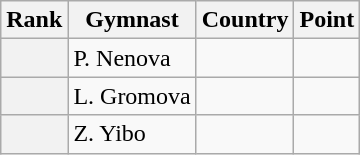<table class="wikitable sortable">
<tr>
<th>Rank</th>
<th>Gymnast</th>
<th>Country</th>
<th>Point</th>
</tr>
<tr>
<th></th>
<td>P. Nenova</td>
<td></td>
<td></td>
</tr>
<tr>
<th></th>
<td>L. Gromova</td>
<td></td>
<td></td>
</tr>
<tr>
<th></th>
<td>Z. Yibo</td>
<td></td>
<td></td>
</tr>
</table>
